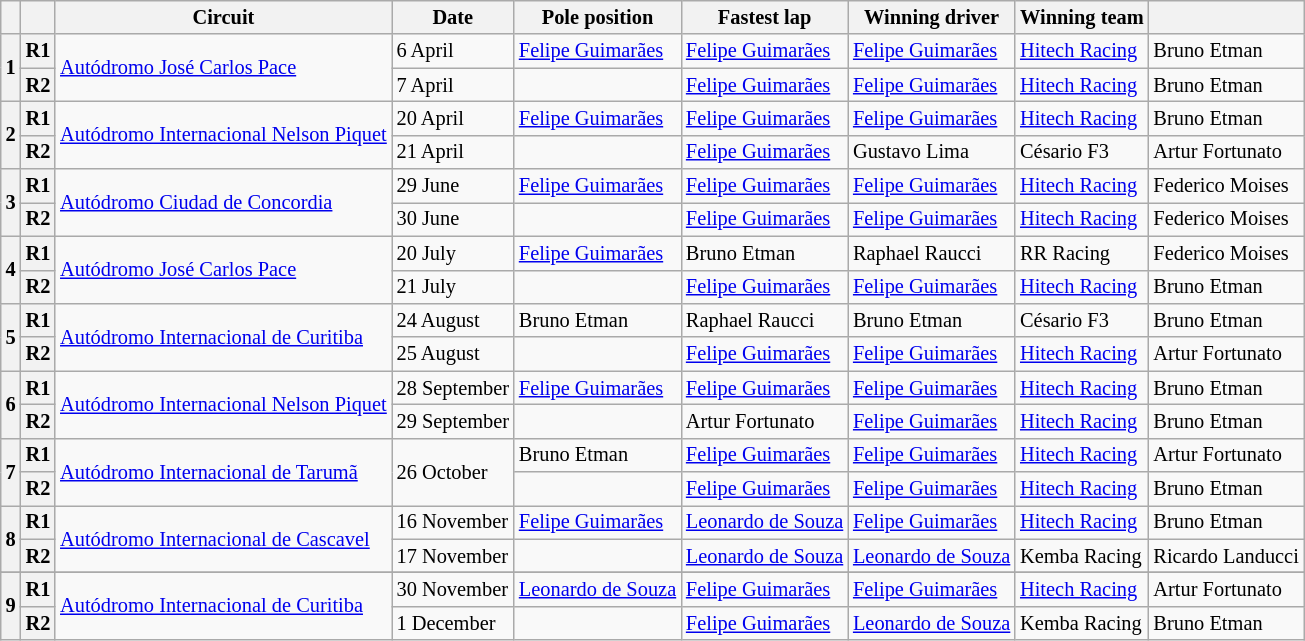<table class="wikitable" style="font-size: 85%">
<tr>
<th></th>
<th></th>
<th>Circuit</th>
<th>Date</th>
<th>Pole position</th>
<th>Fastest lap</th>
<th>Winning driver</th>
<th>Winning team</th>
<th></th>
</tr>
<tr>
<th rowspan=2>1</th>
<th>R1</th>
<td rowspan=2> <a href='#'>Autódromo José Carlos Pace</a></td>
<td>6 April</td>
<td> <a href='#'>Felipe Guimarães</a></td>
<td> <a href='#'>Felipe Guimarães</a></td>
<td> <a href='#'>Felipe Guimarães</a></td>
<td> <a href='#'>Hitech Racing</a></td>
<td> Bruno Etman</td>
</tr>
<tr>
<th>R2</th>
<td>7 April</td>
<td></td>
<td> <a href='#'>Felipe Guimarães</a></td>
<td> <a href='#'>Felipe Guimarães</a></td>
<td> <a href='#'>Hitech Racing</a></td>
<td> Bruno Etman</td>
</tr>
<tr>
<th rowspan=2>2</th>
<th>R1</th>
<td rowspan=2 nowrap> <a href='#'>Autódromo Internacional Nelson Piquet</a></td>
<td>20 April</td>
<td> <a href='#'>Felipe Guimarães</a></td>
<td> <a href='#'>Felipe Guimarães</a></td>
<td> <a href='#'>Felipe Guimarães</a></td>
<td> <a href='#'>Hitech Racing</a></td>
<td> Bruno Etman</td>
</tr>
<tr>
<th>R2</th>
<td>21 April</td>
<td></td>
<td> <a href='#'>Felipe Guimarães</a></td>
<td> Gustavo Lima</td>
<td> Césario F3</td>
<td> Artur Fortunato</td>
</tr>
<tr>
<th rowspan=2>3</th>
<th>R1</th>
<td rowspan=2> <a href='#'>Autódromo Ciudad de Concordia</a></td>
<td>29 June</td>
<td> <a href='#'>Felipe Guimarães</a></td>
<td> <a href='#'>Felipe Guimarães</a></td>
<td> <a href='#'>Felipe Guimarães</a></td>
<td> <a href='#'>Hitech Racing</a></td>
<td> Federico Moises</td>
</tr>
<tr>
<th>R2</th>
<td>30 June</td>
<td></td>
<td> <a href='#'>Felipe Guimarães</a></td>
<td> <a href='#'>Felipe Guimarães</a></td>
<td> <a href='#'>Hitech Racing</a></td>
<td> Federico Moises</td>
</tr>
<tr>
<th rowspan=2>4</th>
<th>R1</th>
<td rowspan=2> <a href='#'>Autódromo José Carlos Pace</a></td>
<td>20 July</td>
<td> <a href='#'>Felipe Guimarães</a></td>
<td> Bruno Etman</td>
<td> Raphael Raucci</td>
<td> RR Racing</td>
<td> Federico Moises</td>
</tr>
<tr>
<th>R2</th>
<td>21 July</td>
<td></td>
<td> <a href='#'>Felipe Guimarães</a></td>
<td> <a href='#'>Felipe Guimarães</a></td>
<td> <a href='#'>Hitech Racing</a></td>
<td> Bruno Etman</td>
</tr>
<tr>
<th rowspan=2>5</th>
<th>R1</th>
<td rowspan=2> <a href='#'>Autódromo Internacional de Curitiba</a></td>
<td>24 August</td>
<td> Bruno Etman</td>
<td> Raphael Raucci</td>
<td> Bruno Etman</td>
<td> Césario F3</td>
<td> Bruno Etman</td>
</tr>
<tr>
<th>R2</th>
<td>25 August</td>
<td></td>
<td> <a href='#'>Felipe Guimarães</a></td>
<td> <a href='#'>Felipe Guimarães</a></td>
<td> <a href='#'>Hitech Racing</a></td>
<td nowrap> Artur Fortunato</td>
</tr>
<tr>
<th rowspan=2>6</th>
<th>R1</th>
<td rowspan=2> <a href='#'>Autódromo Internacional Nelson Piquet</a></td>
<td nowrap>28 September</td>
<td nowrap> <a href='#'>Felipe Guimarães</a></td>
<td nowrap> <a href='#'>Felipe Guimarães</a></td>
<td nowrap> <a href='#'>Felipe Guimarães</a></td>
<td nowrap> <a href='#'>Hitech Racing</a></td>
<td> Bruno Etman</td>
</tr>
<tr>
<th>R2</th>
<td>29 September</td>
<td></td>
<td> Artur Fortunato</td>
<td> <a href='#'>Felipe Guimarães</a></td>
<td> <a href='#'>Hitech Racing</a></td>
<td> Bruno Etman</td>
</tr>
<tr>
<th rowspan=2>7</th>
<th>R1</th>
<td rowspan=2> <a href='#'>Autódromo Internacional de Tarumã</a></td>
<td rowspan=2>26 October</td>
<td> Bruno Etman</td>
<td> <a href='#'>Felipe Guimarães</a></td>
<td> <a href='#'>Felipe Guimarães</a></td>
<td> <a href='#'>Hitech Racing</a></td>
<td> Artur Fortunato</td>
</tr>
<tr>
<th>R2</th>
<td></td>
<td> <a href='#'>Felipe Guimarães</a></td>
<td> <a href='#'>Felipe Guimarães</a></td>
<td> <a href='#'>Hitech Racing</a></td>
<td> Bruno Etman</td>
</tr>
<tr>
<th rowspan=2>8</th>
<th>R1</th>
<td rowspan=2> <a href='#'>Autódromo Internacional de Cascavel</a></td>
<td>16 November</td>
<td> <a href='#'>Felipe Guimarães</a></td>
<td> <a href='#'>Leonardo de Souza</a></td>
<td> <a href='#'>Felipe Guimarães</a></td>
<td> <a href='#'>Hitech Racing</a></td>
<td> Bruno Etman</td>
</tr>
<tr>
<th>R2</th>
<td>17 November</td>
<td></td>
<td nowrap> <a href='#'>Leonardo de Souza</a></td>
<td nowrap> <a href='#'>Leonardo de Souza</a></td>
<td nowrap> Kemba Racing</td>
<td nowrap> Ricardo Landucci</td>
</tr>
<tr>
</tr>
<tr>
<th rowspan=2>9</th>
<th>R1</th>
<td rowspan=2> <a href='#'>Autódromo Internacional de Curitiba</a></td>
<td>30 November</td>
<td nowrap> <a href='#'>Leonardo de Souza</a></td>
<td> <a href='#'>Felipe Guimarães</a></td>
<td> <a href='#'>Felipe Guimarães</a></td>
<td> <a href='#'>Hitech Racing</a></td>
<td> Artur Fortunato</td>
</tr>
<tr>
<th>R2</th>
<td>1 December</td>
<td></td>
<td> <a href='#'>Felipe Guimarães</a></td>
<td> <a href='#'>Leonardo de Souza</a></td>
<td> Kemba Racing</td>
<td> Bruno Etman</td>
</tr>
</table>
